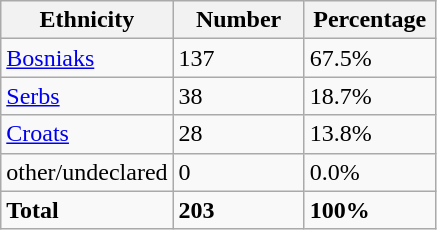<table class="wikitable">
<tr>
<th width="100px">Ethnicity</th>
<th width="80px">Number</th>
<th width="80px">Percentage</th>
</tr>
<tr>
<td><a href='#'>Bosniaks</a></td>
<td>137</td>
<td>67.5%</td>
</tr>
<tr>
<td><a href='#'>Serbs</a></td>
<td>38</td>
<td>18.7%</td>
</tr>
<tr>
<td><a href='#'>Croats</a></td>
<td>28</td>
<td>13.8%</td>
</tr>
<tr>
<td>other/undeclared</td>
<td>0</td>
<td>0.0%</td>
</tr>
<tr>
<td><strong>Total</strong></td>
<td><strong>203</strong></td>
<td><strong>100%</strong></td>
</tr>
</table>
